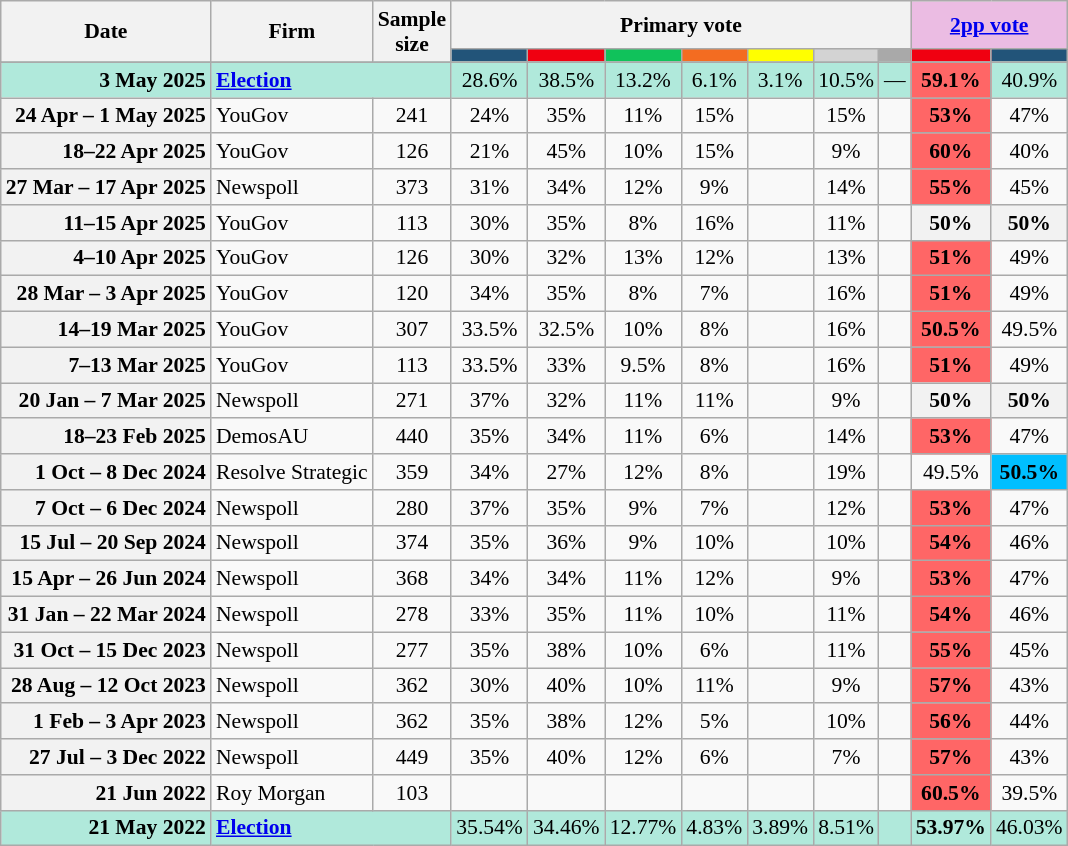<table class="nowrap wikitable tpl-blanktable" style=text-align:center;font-size:90%>
<tr>
<th rowspan=2>Date</th>
<th rowspan=2>Firm</th>
<th rowspan=2>Sample<br>size</th>
<th colspan="7">Primary vote</th>
<th colspan=2 class=unsortable style=background:#ebbce3><a href='#'>2pp vote</a></th>
</tr>
<tr>
<th class="unsortable" style=background:#225479></th>
<th class="unsortable" style="background:#F00011"></th>
<th class=unsortable style=background:#10C25B></th>
<th class=unsortable style=background:#f36c21></th>
<th class=unsortable style=background:yellow></th>
<th class=unsortable style=background:lightgray></th>
<th class=unsortable style=background:darkgrey></th>
<th class="unsortable" style="background:#F00011"></th>
<th class="unsortable" style=background:#225479></th>
</tr>
<tr>
</tr>
<tr style=background:#b0e9db>
<td style=text-align:right data-sort-value=3-May-2025><strong>3 May 2025</strong></td>
<td colspan=2 style=text-align:left><strong><a href='#'>Election</a></strong></td>
<td>28.6%</td>
<td>38.5%</td>
<td>13.2%</td>
<td>6.1%</td>
<td>3.1%</td>
<td>10.5%</td>
<td>—</td>
<td style=background:#f66><strong>59.1%</strong></td>
<td>40.9%</td>
</tr>
<tr>
<th style=text-align:right>24 Apr – 1 May 2025</th>
<td style="text-align:left;">YouGov</td>
<td>241</td>
<td>24%</td>
<td>35%</td>
<td>11%</td>
<td>15%</td>
<td></td>
<td>15%</td>
<td></td>
<th style="background:#f66">53%</th>
<td>47%</td>
</tr>
<tr>
<th style=text-align:right>18–22 Apr 2025</th>
<td style="text-align:left;">YouGov</td>
<td>126</td>
<td>21%</td>
<td>45%</td>
<td>10%</td>
<td>15%</td>
<td></td>
<td>9%</td>
<td></td>
<th style="background:#f66">60%</th>
<td>40%</td>
</tr>
<tr>
<th style=text-align:right>27 Mar – 17 Apr 2025</th>
<td style="text-align:left;">Newspoll</td>
<td>373</td>
<td>31%</td>
<td>34%</td>
<td>12%</td>
<td>9%</td>
<td></td>
<td>14%</td>
<td></td>
<th style="background:#f66">55%</th>
<td>45%</td>
</tr>
<tr>
<th style=text-align:right>11–15 Apr 2025</th>
<td style="text-align:left;">YouGov</td>
<td>113</td>
<td>30%</td>
<td>35%</td>
<td>8%</td>
<td>16%</td>
<td></td>
<td>11%</td>
<td></td>
<th>50%</th>
<th>50%</th>
</tr>
<tr>
<th style=text-align:right>4–10 Apr 2025</th>
<td style="text-align:left;">YouGov</td>
<td>126</td>
<td>30%</td>
<td>32%</td>
<td>13%</td>
<td>12%</td>
<td></td>
<td>13%</td>
<td></td>
<th style="background:#f66">51%</th>
<td>49%</td>
</tr>
<tr>
<th style=text-align:right>28 Mar – 3 Apr 2025</th>
<td style="text-align:left;">YouGov</td>
<td>120</td>
<td>34%</td>
<td>35%</td>
<td>8%</td>
<td>7%</td>
<td></td>
<td>16%</td>
<td></td>
<th style=background:#f66>51%</th>
<td>49%</td>
</tr>
<tr>
<th style=text-align:right>14–19 Mar 2025</th>
<td style="text-align:left;">YouGov</td>
<td>307</td>
<td>33.5%</td>
<td>32.5%</td>
<td>10%</td>
<td>8%</td>
<td></td>
<td>16%</td>
<td></td>
<th style=background:#f66>50.5%</th>
<td>49.5%</td>
</tr>
<tr>
<th style=text-align:right>7–13 Mar 2025</th>
<td style="text-align:left;">YouGov</td>
<td>113</td>
<td>33.5%</td>
<td>33%</td>
<td>9.5%</td>
<td>8%</td>
<td></td>
<td>16%</td>
<td></td>
<th style=background:#f66>51%</th>
<td>49%</td>
</tr>
<tr>
<th style=text-align:right>20 Jan – 7 Mar 2025</th>
<td style="text-align:left;">Newspoll</td>
<td>271</td>
<td>37%</td>
<td>32%</td>
<td>11%</td>
<td>11%</td>
<td></td>
<td>9%</td>
<td></td>
<th>50%</th>
<th>50%</th>
</tr>
<tr>
<th style=text-align:right>18–23 Feb 2025</th>
<td style="text-align:left;">DemosAU</td>
<td>440</td>
<td>35%</td>
<td>34%</td>
<td>11%</td>
<td>6%</td>
<td></td>
<td>14%</td>
<td></td>
<th style=background:#f66>53%</th>
<td>47%</td>
</tr>
<tr>
<th style=text-align:right>1 Oct – 8 Dec 2024</th>
<td style="text-align:left;">Resolve Strategic</td>
<td>359</td>
<td>34%</td>
<td>27%</td>
<td>12%</td>
<td>8%</td>
<td></td>
<td>19%</td>
<td></td>
<td>49.5%</td>
<th style=background:#00bfff>50.5%</th>
</tr>
<tr>
<th style=text-align:right>7 Oct – 6 Dec 2024</th>
<td style="text-align:left;">Newspoll</td>
<td>280</td>
<td>37%</td>
<td>35%</td>
<td>9%</td>
<td>7%</td>
<td></td>
<td>12%</td>
<td></td>
<th style=background:#f66>53%</th>
<td>47%</td>
</tr>
<tr>
<th style=text-align:right>15 Jul – 20 Sep 2024</th>
<td style="text-align:left;">Newspoll</td>
<td>374</td>
<td>35%</td>
<td>36%</td>
<td>9%</td>
<td>10%</td>
<td></td>
<td>10%</td>
<td></td>
<th style=background:#f66>54%</th>
<td>46%</td>
</tr>
<tr>
<th style=text-align:right>15 Apr – 26 Jun 2024</th>
<td style="text-align:left;">Newspoll</td>
<td>368</td>
<td>34%</td>
<td>34%</td>
<td>11%</td>
<td>12%</td>
<td></td>
<td>9%</td>
<td></td>
<th style=background:#f66>53%</th>
<td>47%</td>
</tr>
<tr>
<th style=text-align:right>31 Jan – 22 Mar 2024</th>
<td style="text-align:left;">Newspoll</td>
<td>278</td>
<td>33%</td>
<td>35%</td>
<td>11%</td>
<td>10%</td>
<td></td>
<td>11%</td>
<td></td>
<th style=background:#f66>54%</th>
<td>46%</td>
</tr>
<tr>
<th style=text-align:right>31 Oct – 15 Dec 2023</th>
<td style=text-align:left>Newspoll</td>
<td>277</td>
<td>35%</td>
<td>38%</td>
<td>10%</td>
<td>6%</td>
<td></td>
<td>11%</td>
<td></td>
<th style=background:#f66>55%</th>
<td>45%</td>
</tr>
<tr>
<th style=text-align:right>28 Aug – 12 Oct 2023</th>
<td style=text-align:left>Newspoll</td>
<td>362</td>
<td>30%</td>
<td>40%</td>
<td>10%</td>
<td>11%</td>
<td></td>
<td>9%</td>
<td></td>
<th style=background:#f66>57%</th>
<td>43%</td>
</tr>
<tr>
<th style=text-align:right data-sort-value=27-June-2022>1 Feb – 3 Apr 2023</th>
<td style=text-align:left>Newspoll</td>
<td>362</td>
<td>35%</td>
<td>38%</td>
<td>12%</td>
<td>5%</td>
<td></td>
<td>10%</td>
<td></td>
<th style=background:#f66>56%</th>
<td>44%</td>
</tr>
<tr>
<th style=text-align:right data-sort-value=27-June-2022>27 Jul – 3 Dec 2022</th>
<td style=text-align:left>Newspoll</td>
<td>449</td>
<td>35%</td>
<td>40%</td>
<td>12%</td>
<td>6%</td>
<td></td>
<td>7%</td>
<td></td>
<th style=background:#f66>57%</th>
<td>43%</td>
</tr>
<tr>
<th style=text-align:right data-sort-value=21-June-2022>21 Jun 2022</th>
<td style=text-align:left>Roy Morgan</td>
<td>103</td>
<td></td>
<td></td>
<td></td>
<td></td>
<td></td>
<td></td>
<td></td>
<th style=background:#f66>60.5%</th>
<td>39.5%</td>
</tr>
<tr style=background:#b0e9db>
<td style=text-align:right data-sort-value=21-May-2022><strong>21 May 2022</strong></td>
<td colspan=2 style=text-align:left><strong><a href='#'>Election</a></strong></td>
<td>35.54%</td>
<td>34.46%</td>
<td>12.77%</td>
<td>4.83%</td>
<td>3.89%</td>
<td>8.51%</td>
<td></td>
<td><strong>53.97%</strong></td>
<td>46.03%</td>
</tr>
</table>
